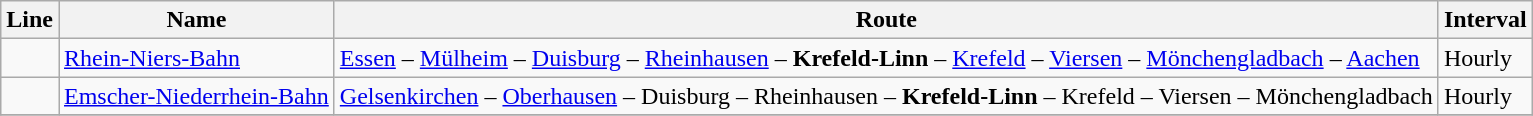<table class="wikitable">
<tr>
<th>Line</th>
<th>Name</th>
<th>Route</th>
<th>Interval</th>
</tr>
<tr>
<td align="center"></td>
<td><a href='#'>Rhein-Niers-Bahn</a></td>
<td><a href='#'>Essen</a> – <a href='#'>Mülheim</a> – <a href='#'>Duisburg</a> – <a href='#'>Rheinhausen</a> – <strong>Krefeld-Linn</strong> – <a href='#'>Krefeld</a> – <a href='#'>Viersen</a> – <a href='#'>Mönchengladbach</a> – <a href='#'>Aachen</a></td>
<td>Hourly</td>
</tr>
<tr>
<td align="center"></td>
<td><a href='#'>Emscher-Niederrhein-Bahn</a></td>
<td><a href='#'>Gelsenkirchen</a> – <a href='#'>Oberhausen</a> – Duisburg – Rheinhausen – <strong>Krefeld-Linn</strong> – Krefeld – Viersen – Mönchengladbach</td>
<td>Hourly</td>
</tr>
<tr>
</tr>
</table>
